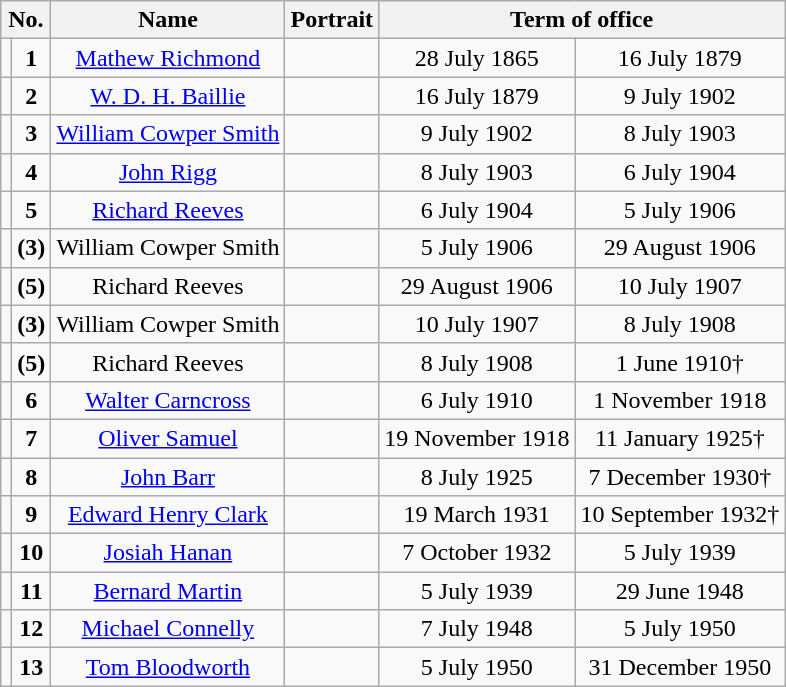<table class="wikitable" style="text-align:center">
<tr>
<th colspan=2>No.</th>
<th>Name</th>
<th>Portrait</th>
<th colspan=2>Term of office</th>
</tr>
<tr>
<td bgcolor=></td>
<td><strong>1</strong></td>
<td><a href='#'>Mathew Richmond</a></td>
<td></td>
<td>28 July 1865</td>
<td>16 July 1879</td>
</tr>
<tr>
<td bgcolor=></td>
<td><strong>2</strong></td>
<td><a href='#'>W. D. H. Baillie</a></td>
<td></td>
<td>16 July 1879</td>
<td>9 July 1902</td>
</tr>
<tr>
<td bgcolor=></td>
<td><strong>3</strong></td>
<td><a href='#'>William Cowper Smith</a></td>
<td></td>
<td>9 July 1902</td>
<td>8 July 1903</td>
</tr>
<tr>
<td bgcolor=></td>
<td><strong>4</strong></td>
<td><a href='#'>John Rigg</a></td>
<td></td>
<td>8 July 1903</td>
<td>6 July 1904</td>
</tr>
<tr>
<td bgcolor=></td>
<td><strong>5</strong></td>
<td><a href='#'>Richard Reeves</a></td>
<td></td>
<td>6 July 1904</td>
<td>5 July 1906</td>
</tr>
<tr>
<td bgcolor=></td>
<td><strong>(3)</strong></td>
<td>William Cowper Smith</td>
<td></td>
<td>5 July 1906</td>
<td>29 August 1906</td>
</tr>
<tr>
<td bgcolor=></td>
<td><strong>(5)</strong></td>
<td>Richard Reeves</td>
<td></td>
<td>29 August 1906</td>
<td>10 July 1907</td>
</tr>
<tr>
<td bgcolor=></td>
<td><strong>(3)</strong></td>
<td>William Cowper Smith</td>
<td></td>
<td>10 July 1907</td>
<td>8 July 1908</td>
</tr>
<tr>
<td bgcolor=></td>
<td><strong>(5)</strong></td>
<td>Richard Reeves</td>
<td></td>
<td>8 July 1908</td>
<td>1 June 1910†</td>
</tr>
<tr>
<td bgcolor=></td>
<td><strong>6</strong></td>
<td><a href='#'>Walter Carncross</a></td>
<td></td>
<td>6 July 1910</td>
<td>1 November 1918</td>
</tr>
<tr>
<td bgcolor=></td>
<td><strong>7</strong></td>
<td><a href='#'>Oliver Samuel</a></td>
<td></td>
<td>19 November 1918</td>
<td>11 January 1925†</td>
</tr>
<tr>
<td bgcolor=></td>
<td><strong>8</strong></td>
<td><a href='#'>John Barr</a></td>
<td></td>
<td>8 July 1925</td>
<td>7 December 1930†</td>
</tr>
<tr>
<td bgcolor=></td>
<td><strong>9</strong></td>
<td><a href='#'>Edward Henry Clark</a></td>
<td></td>
<td>19 March 1931</td>
<td>10 September 1932†</td>
</tr>
<tr>
<td bgcolor=></td>
<td><strong>10</strong></td>
<td><a href='#'>Josiah Hanan</a></td>
<td></td>
<td>7 October 1932</td>
<td>5 July 1939</td>
</tr>
<tr>
<td bgcolor=></td>
<td><strong>11</strong></td>
<td><a href='#'>Bernard Martin</a></td>
<td></td>
<td>5 July 1939</td>
<td>29 June 1948</td>
</tr>
<tr>
<td bgcolor=></td>
<td><strong>12</strong></td>
<td><a href='#'>Michael Connelly</a></td>
<td></td>
<td>7 July 1948</td>
<td>5 July 1950</td>
</tr>
<tr>
<td bgcolor=></td>
<td><strong>13</strong></td>
<td><a href='#'>Tom Bloodworth</a></td>
<td></td>
<td>5 July 1950</td>
<td>31 December 1950</td>
</tr>
</table>
